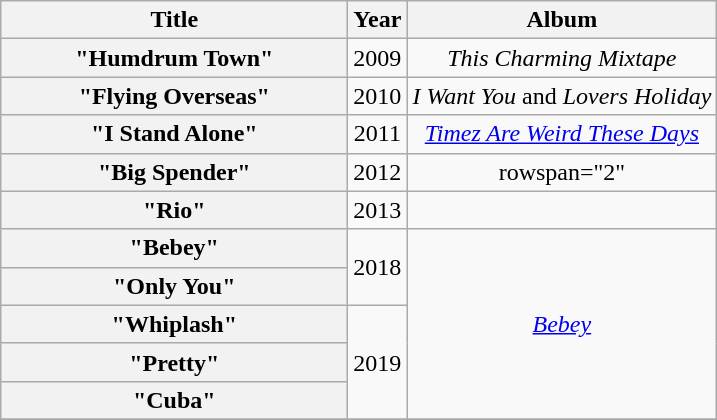<table class="wikitable plainrowheaders" style="text-align:center;">
<tr>
<th scope="col" style="width:14em;">Title</th>
<th scope="col">Year</th>
<th scope="col">Album</th>
</tr>
<tr>
<th scope="row">"Humdrum Town"</th>
<td>2009</td>
<td><em>This Charming Mixtape</em></td>
</tr>
<tr>
<th scope="row">"Flying Overseas"</th>
<td>2010</td>
<td><em>I Want You</em> and <em>Lovers Holiday</em></td>
</tr>
<tr>
<th scope="row">"I Stand Alone"</th>
<td>2011</td>
<td><em><a href='#'>Timez Are Weird These Days</a></em></td>
</tr>
<tr>
<th scope="row">"Big Spender" </th>
<td>2012</td>
<td>rowspan="2" </td>
</tr>
<tr>
<th scope="row">"Rio" </th>
<td>2013</td>
</tr>
<tr>
<th scope="row">"Bebey"</th>
<td rowspan="2">2018</td>
<td rowspan="5"><em><a href='#'>Bebey</a></em></td>
</tr>
<tr>
<th scope="row">"Only You" </th>
</tr>
<tr>
<th scope="row">"Whiplash" </th>
<td rowspan="3">2019</td>
</tr>
<tr>
<th scope="row">"Pretty" </th>
</tr>
<tr>
<th scope="row">"Cuba"</th>
</tr>
<tr>
</tr>
</table>
